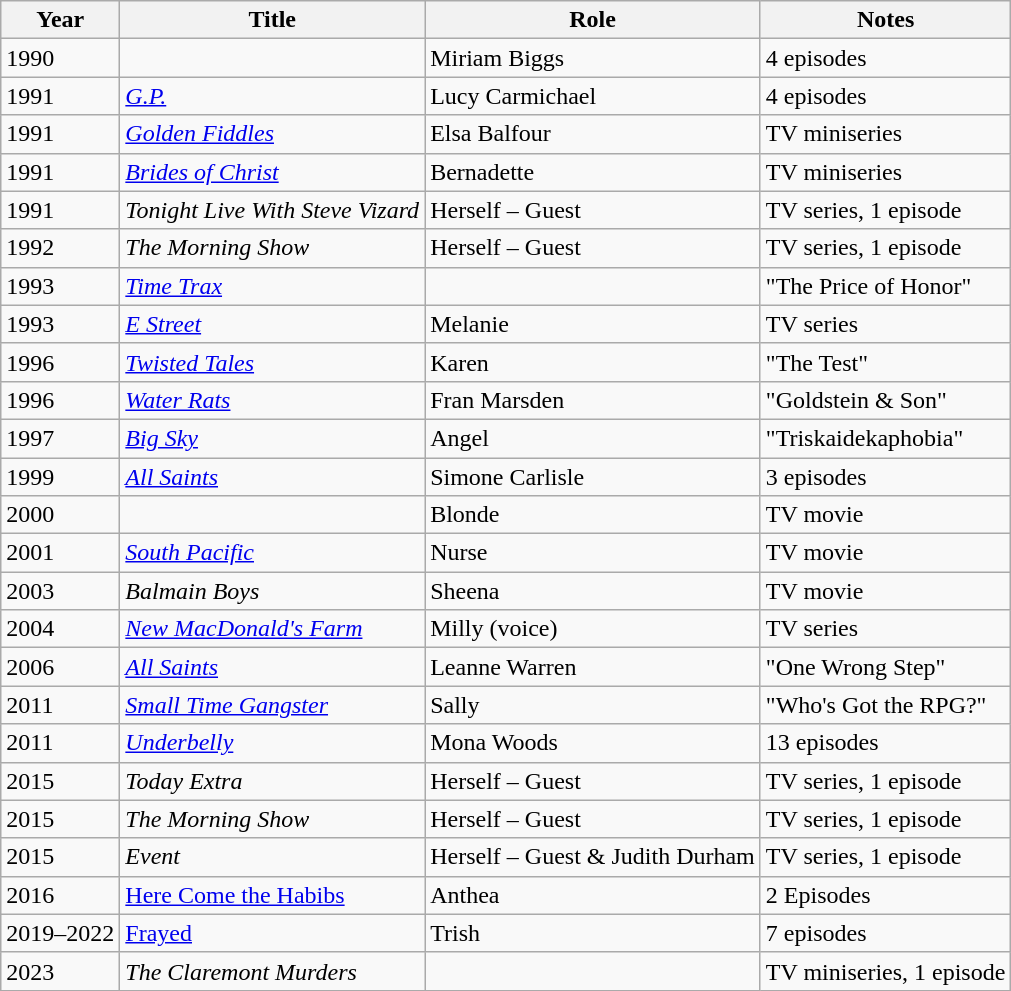<table class="wikitable sortable">
<tr>
<th>Year</th>
<th>Title</th>
<th>Role</th>
<th class="unsortable">Notes</th>
</tr>
<tr>
<td>1990</td>
<td><em></em></td>
<td>Miriam Biggs</td>
<td>4 episodes</td>
</tr>
<tr>
<td>1991</td>
<td><em><a href='#'>G.P.</a></em></td>
<td>Lucy Carmichael</td>
<td>4 episodes</td>
</tr>
<tr>
<td>1991</td>
<td><em><a href='#'>Golden Fiddles</a></em></td>
<td>Elsa Balfour</td>
<td>TV miniseries</td>
</tr>
<tr>
<td>1991</td>
<td><em><a href='#'>Brides of Christ</a></em></td>
<td>Bernadette</td>
<td>TV miniseries</td>
</tr>
<tr>
<td>1991</td>
<td><em>Tonight Live With Steve Vizard</em></td>
<td>Herself – Guest</td>
<td>TV series, 1 episode</td>
</tr>
<tr>
<td>1992</td>
<td><em>The Morning Show</em></td>
<td>Herself – Guest</td>
<td>TV series, 1 episode</td>
</tr>
<tr>
<td>1993</td>
<td><em><a href='#'>Time Trax</a></em></td>
<td></td>
<td>"The Price of Honor"</td>
</tr>
<tr>
<td>1993</td>
<td><em><a href='#'>E Street</a></em></td>
<td>Melanie</td>
<td>TV series</td>
</tr>
<tr>
<td>1996</td>
<td><em><a href='#'>Twisted Tales</a></em></td>
<td>Karen</td>
<td>"The Test"</td>
</tr>
<tr>
<td>1996</td>
<td><em><a href='#'>Water Rats</a></em></td>
<td>Fran Marsden</td>
<td>"Goldstein & Son"</td>
</tr>
<tr>
<td>1997</td>
<td><em><a href='#'>Big Sky</a></em></td>
<td>Angel</td>
<td>"Triskaidekaphobia"</td>
</tr>
<tr>
<td>1999</td>
<td><em><a href='#'>All Saints</a></em></td>
<td>Simone Carlisle</td>
<td>3 episodes</td>
</tr>
<tr>
<td>2000</td>
<td><em></em></td>
<td>Blonde</td>
<td>TV movie</td>
</tr>
<tr>
<td>2001</td>
<td><em><a href='#'>South Pacific</a></em></td>
<td>Nurse</td>
<td>TV movie</td>
</tr>
<tr>
<td>2003</td>
<td><em>Balmain Boys</em></td>
<td>Sheena</td>
<td>TV movie</td>
</tr>
<tr>
<td>2004</td>
<td><em><a href='#'>New MacDonald's Farm</a></em></td>
<td>Milly (voice)</td>
<td>TV series</td>
</tr>
<tr>
<td>2006</td>
<td><em><a href='#'>All Saints</a></em></td>
<td>Leanne Warren</td>
<td>"One Wrong Step"</td>
</tr>
<tr>
<td>2011</td>
<td><em><a href='#'>Small Time Gangster</a></em></td>
<td>Sally</td>
<td>"Who's Got the RPG?"</td>
</tr>
<tr>
<td>2011</td>
<td><em><a href='#'>Underbelly</a></em></td>
<td>Mona Woods</td>
<td>13 episodes</td>
</tr>
<tr>
<td>2015</td>
<td><em>Today Extra</em></td>
<td>Herself – Guest</td>
<td>TV series, 1 episode</td>
</tr>
<tr>
<td>2015</td>
<td><em>The Morning Show</em></td>
<td>Herself – Guest</td>
<td>TV series, 1 episode</td>
</tr>
<tr>
<td>2015</td>
<td><em>Event</em></td>
<td>Herself – Guest & Judith Durham</td>
<td>TV series, 1 episode</td>
</tr>
<tr>
<td>2016</td>
<td><a href='#'>Here Come the Habibs</a></td>
<td>Anthea</td>
<td>2 Episodes</td>
</tr>
<tr>
<td>2019–2022</td>
<td><a href='#'>Frayed</a></td>
<td>Trish</td>
<td>7 episodes</td>
</tr>
<tr>
<td>2023</td>
<td><em>The Claremont Murders</em></td>
<td></td>
<td>TV miniseries, 1 episode</td>
</tr>
</table>
